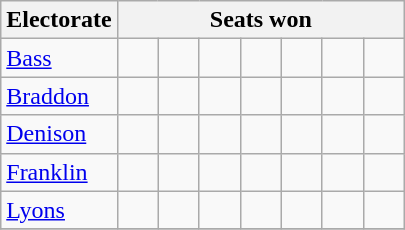<table class="wikitable">
<tr>
<th>Electorate</th>
<th colspan=7>Seats won</th>
</tr>
<tr>
<td><a href='#'>Bass</a></td>
<td width=20 > </td>
<td width=20 > </td>
<td width=20 > </td>
<td width=20 > </td>
<td width=20 > </td>
<td width=20 > </td>
<td width=20 > </td>
</tr>
<tr>
<td><a href='#'>Braddon</a></td>
<td> </td>
<td> </td>
<td> </td>
<td> </td>
<td> </td>
<td> </td>
<td> </td>
</tr>
<tr>
<td><a href='#'>Denison</a></td>
<td> </td>
<td> </td>
<td> </td>
<td> </td>
<td> </td>
<td> </td>
<td> </td>
</tr>
<tr>
<td><a href='#'>Franklin</a></td>
<td> </td>
<td> </td>
<td> </td>
<td> </td>
<td> </td>
<td> </td>
<td> </td>
</tr>
<tr>
<td><a href='#'>Lyons</a></td>
<td> </td>
<td> </td>
<td> </td>
<td> </td>
<td> </td>
<td> </td>
<td> </td>
</tr>
<tr>
</tr>
</table>
